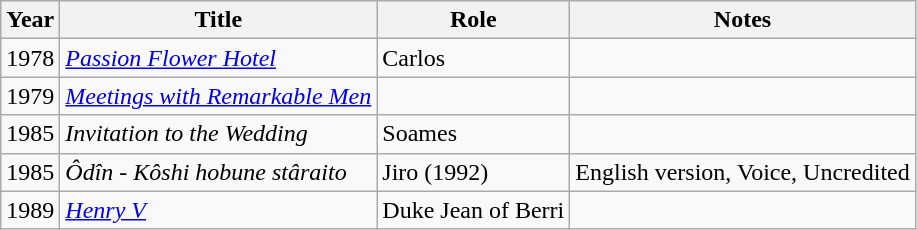<table class="wikitable">
<tr>
<th>Year</th>
<th>Title</th>
<th>Role</th>
<th>Notes</th>
</tr>
<tr>
<td>1978</td>
<td><em><a href='#'>Passion Flower Hotel</a></em></td>
<td>Carlos</td>
<td></td>
</tr>
<tr>
<td>1979</td>
<td><em><a href='#'>Meetings with Remarkable Men</a></em></td>
<td></td>
<td></td>
</tr>
<tr>
<td>1985</td>
<td><em>Invitation to the Wedding</em></td>
<td>Soames</td>
<td></td>
</tr>
<tr>
<td>1985</td>
<td><em>Ôdîn - Kôshi hobune stâraito</em></td>
<td>Jiro (1992)</td>
<td>English version, Voice, Uncredited</td>
</tr>
<tr>
<td>1989</td>
<td><em><a href='#'>Henry V</a></em></td>
<td>Duke Jean of Berri</td>
<td></td>
</tr>
</table>
